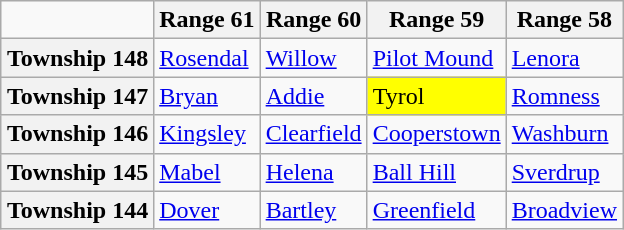<table class="wikitable" style="margin-left: auto; margin-right: auto; border: none;">
<tr>
<td></td>
<th scope="col">Range 61</th>
<th scope="col">Range 60</th>
<th scope="col">Range 59</th>
<th scope="col">Range 58</th>
</tr>
<tr>
<th scope="col">Township 148</th>
<td><a href='#'>Rosendal</a></td>
<td><a href='#'>Willow</a></td>
<td><a href='#'>Pilot Mound</a></td>
<td><a href='#'>Lenora</a></td>
</tr>
<tr>
<th scope="col">Township 147</th>
<td><a href='#'>Bryan</a></td>
<td><a href='#'>Addie</a></td>
<td style="background: yellow">Tyrol</td>
<td><a href='#'>Romness</a></td>
</tr>
<tr>
<th scope="col">Township 146</th>
<td><a href='#'>Kingsley</a></td>
<td><a href='#'>Clearfield</a></td>
<td><a href='#'>Cooperstown</a></td>
<td><a href='#'>Washburn</a></td>
</tr>
<tr>
<th scope="col">Township 145</th>
<td><a href='#'>Mabel</a></td>
<td><a href='#'>Helena</a></td>
<td><a href='#'>Ball Hill</a></td>
<td><a href='#'>Sverdrup</a></td>
</tr>
<tr>
<th scope="col">Township 144</th>
<td><a href='#'>Dover</a></td>
<td><a href='#'>Bartley</a></td>
<td><a href='#'>Greenfield</a></td>
<td><a href='#'>Broadview</a></td>
</tr>
</table>
